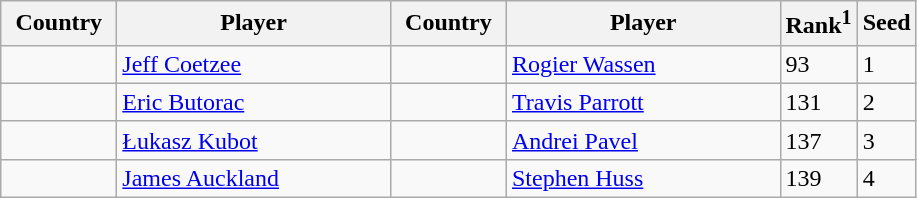<table class="sortable wikitable">
<tr>
<th width="70">Country</th>
<th width="175">Player</th>
<th width="70">Country</th>
<th width="175">Player</th>
<th>Rank<sup>1</sup></th>
<th>Seed</th>
</tr>
<tr>
<td></td>
<td><a href='#'>Jeff Coetzee</a></td>
<td></td>
<td><a href='#'>Rogier Wassen</a></td>
<td>93</td>
<td>1</td>
</tr>
<tr>
<td></td>
<td><a href='#'>Eric Butorac</a></td>
<td></td>
<td><a href='#'>Travis Parrott</a></td>
<td>131</td>
<td>2</td>
</tr>
<tr>
<td></td>
<td><a href='#'>Łukasz Kubot</a></td>
<td></td>
<td><a href='#'>Andrei Pavel</a></td>
<td>137</td>
<td>3</td>
</tr>
<tr>
<td></td>
<td><a href='#'>James Auckland</a></td>
<td></td>
<td><a href='#'>Stephen Huss</a></td>
<td>139</td>
<td>4</td>
</tr>
</table>
